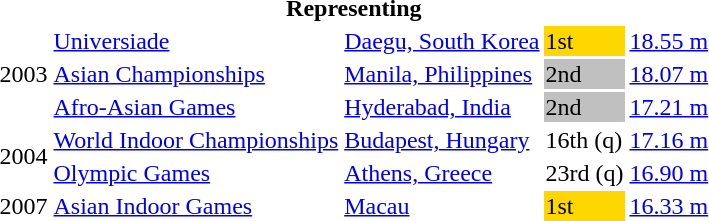<table>
<tr>
<th colspan="5">Representing </th>
</tr>
<tr>
<td rowspan=3>2003</td>
<td><a href='#'>Universiade</a></td>
<td><a href='#'>Daegu, South Korea</a></td>
<td bgcolor="gold">1st</td>
<td><a href='#'>18.55 m</a></td>
</tr>
<tr>
<td><a href='#'>Asian Championships</a></td>
<td><a href='#'>Manila, Philippines</a></td>
<td bgcolor="silver">2nd</td>
<td><a href='#'>18.07 m</a></td>
</tr>
<tr>
<td><a href='#'>Afro-Asian Games</a></td>
<td><a href='#'>Hyderabad, India</a></td>
<td bgcolor="silver">2nd</td>
<td><a href='#'>17.21 m</a></td>
</tr>
<tr>
<td rowspan=2>2004</td>
<td><a href='#'>World Indoor Championships</a></td>
<td><a href='#'>Budapest, Hungary</a></td>
<td>16th (q)</td>
<td><a href='#'>17.16 m</a></td>
</tr>
<tr>
<td><a href='#'>Olympic Games</a></td>
<td><a href='#'>Athens, Greece</a></td>
<td>23rd (q)</td>
<td><a href='#'>16.90 m</a></td>
</tr>
<tr>
<td>2007</td>
<td><a href='#'>Asian Indoor Games</a></td>
<td><a href='#'>Macau</a></td>
<td bgcolor=gold>1st</td>
<td><a href='#'>16.33 m</a></td>
</tr>
</table>
